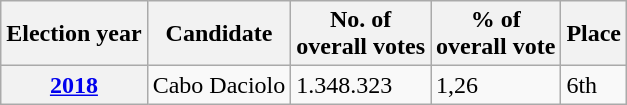<table class=wikitable>
<tr>
<th>Election year</th>
<th>Candidate</th>
<th><strong>No. of <br>overall votes</strong></th>
<th><strong>% of <br>overall vote</strong></th>
<th><strong>Place</strong></th>
</tr>
<tr>
<th><a href='#'>2018</a></th>
<td>Cabo Daciolo</td>
<td>1.348.323</td>
<td>1,26</td>
<td>6th</td>
</tr>
</table>
